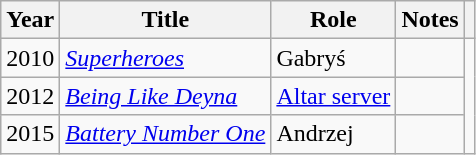<table class="wikitable plainrowheaders sortable">
<tr>
<th scope="col">Year</th>
<th scope="col">Title</th>
<th scope="col">Role</th>
<th scope="col" class="unsortable">Notes</th>
<th scope="col" class="unsortable"></th>
</tr>
<tr>
<td>2010</td>
<td><em><a href='#'>Superheroes</a></em></td>
<td>Gabryś</td>
<td></td>
<td rowspan=3></td>
</tr>
<tr>
<td>2012</td>
<td><em><a href='#'>Being Like Deyna</a></em></td>
<td><a href='#'>Altar server</a></td>
<td></td>
</tr>
<tr>
<td>2015</td>
<td><em><a href='#'>Battery Number One</a></em></td>
<td>Andrzej</td>
<td></td>
</tr>
</table>
